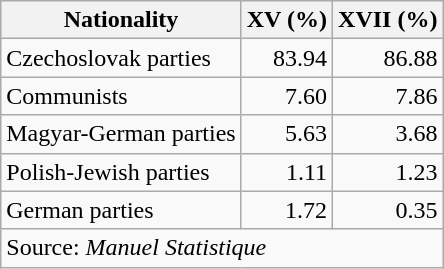<table class=wikitable style=text-align:right>
<tr>
<th>Nationality</th>
<th>XV (%)</th>
<th>XVII (%)</th>
</tr>
<tr>
<td align=left>Czechoslovak parties</td>
<td>83.94</td>
<td>86.88</td>
</tr>
<tr>
<td align=left>Communists</td>
<td>7.60</td>
<td>7.86</td>
</tr>
<tr>
<td align=left>Magyar-German parties</td>
<td>5.63</td>
<td>3.68</td>
</tr>
<tr>
<td align=left>Polish-Jewish parties</td>
<td>1.11</td>
<td>1.23</td>
</tr>
<tr>
<td align=left>German parties</td>
<td>1.72</td>
<td>0.35</td>
</tr>
<tr>
<td align=left colspan=3>Source: <em>Manuel Statistique</em></td>
</tr>
</table>
